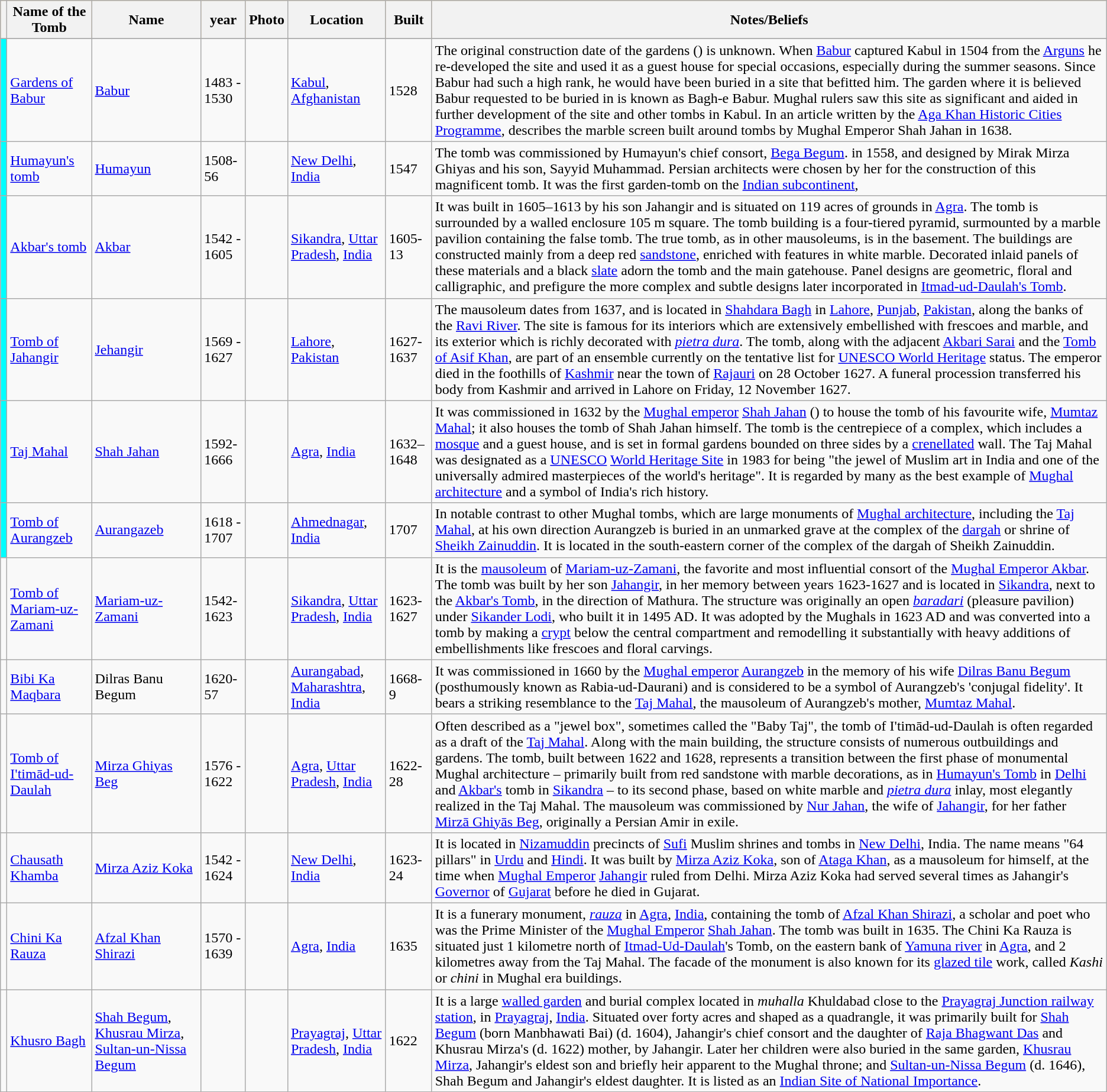<table class="wikitable sortable">
<tr style="background:#FFC569">
<th scope="col"></th>
<th scope="col"><strong>Name of the Tomb</strong></th>
<th scope="col"><strong>Name</strong></th>
<th scope="col"><strong>year</strong></th>
<th scope="col" class="unsortable"><strong>Photo</strong></th>
<th scope="col"><strong>Location</strong></th>
<th scope="col"><strong>Built</strong></th>
<th scope="col"><strong>Notes/Beliefs</strong></th>
</tr>
<tr align ="center">
</tr>
<tr style="background:#ffe;">
</tr>
<tr>
<td style="background-color: #00FFFF"></td>
<td><a href='#'>Gardens of Babur</a></td>
<td><a href='#'>Babur</a></td>
<td>1483 - 1530</td>
<td></td>
<td><a href='#'>Kabul</a>, <a href='#'>Afghanistan</a></td>
<td>1528</td>
<td>The original construction date of the gardens () is unknown. When <a href='#'>Babur</a> captured Kabul in 1504 from the <a href='#'>Arguns</a> he re-developed the site and used it as a guest house for special occasions, especially during the summer seasons. Since Babur had such a high rank, he would have been buried in a site that befitted him. The garden where it is believed Babur requested to be buried in is known as Bagh-e Babur. Mughal rulers saw this site as significant and aided in further development of the site and other tombs in Kabul. In an article written by the <a href='#'>Aga Khan Historic Cities Programme</a>, describes the marble screen built around tombs by Mughal Emperor Shah Jahan in 1638.</td>
</tr>
<tr>
<td style="background-color: #00FFFF"></td>
<td><a href='#'>Humayun's tomb</a></td>
<td><a href='#'>Humayun</a></td>
<td>1508-56</td>
<td></td>
<td><a href='#'>New Delhi</a>, <a href='#'>India</a></td>
<td>1547</td>
<td>The tomb was commissioned by Humayun's chief consort, <a href='#'>Bega Begum</a>. in 1558, and designed by Mirak Mirza Ghiyas and his son, Sayyid Muhammad. Persian architects were chosen by her for the construction of this magnificent tomb. It was the first garden-tomb on the <a href='#'>Indian subcontinent</a>,</td>
</tr>
<tr>
<td style="background-color: #00FFFF"></td>
<td><a href='#'>Akbar's tomb</a></td>
<td><a href='#'>Akbar</a></td>
<td>1542 - 1605</td>
<td></td>
<td><a href='#'>Sikandra</a>, <a href='#'>Uttar Pradesh</a>, <a href='#'>India</a></td>
<td>1605-13</td>
<td>It was built in 1605–1613 by his son Jahangir and is situated on 119 acres of grounds in <a href='#'>Agra</a>. The tomb is surrounded by a walled enclosure 105 m square. The tomb building is a four-tiered pyramid, surmounted by a marble pavilion containing the false tomb.  The true tomb, as in other mausoleums, is in the basement. The buildings are constructed mainly from a deep red <a href='#'>sandstone</a>, enriched with features in white marble.  Decorated inlaid panels of these materials and a black <a href='#'>slate</a> adorn the tomb and the main gatehouse.  Panel designs are geometric, floral and calligraphic, and prefigure the more complex and subtle designs later incorporated in <a href='#'>Itmad-ud-Daulah's Tomb</a>.</td>
</tr>
<tr>
<td style="background-color: #00FFFF"></td>
<td><a href='#'>Tomb of Jahangir</a></td>
<td><a href='#'>Jehangir</a></td>
<td>1569 - 1627</td>
<td></td>
<td><a href='#'>Lahore</a>, <a href='#'>Pakistan</a></td>
<td>1627-1637</td>
<td>The mausoleum dates from 1637, and is located in <a href='#'>Shahdara Bagh</a> in <a href='#'>Lahore</a>, <a href='#'>Punjab</a>, <a href='#'>Pakistan</a>, along the banks of the <a href='#'>Ravi River</a>. The site is famous for its interiors which are extensively embellished with frescoes and marble, and its exterior which is richly decorated with <em><a href='#'>pietra dura</a></em>. The tomb, along with the adjacent <a href='#'>Akbari Sarai</a> and the <a href='#'>Tomb of Asif Khan</a>, are part of an ensemble currently on the tentative list for <a href='#'>UNESCO World Heritage</a> status. The emperor died in the foothills of <a href='#'>Kashmir</a> near the town of <a href='#'>Rajauri</a> on 28 October 1627. A funeral procession transferred his body from Kashmir and arrived in Lahore on Friday, 12 November 1627.</td>
</tr>
<tr>
<td style="background-color: #00FFFF"></td>
<td><a href='#'>Taj Mahal</a></td>
<td><a href='#'>Shah Jahan</a></td>
<td>1592- 1666</td>
<td></td>
<td><a href='#'>Agra</a>, <a href='#'>India</a></td>
<td>1632–1648</td>
<td>It was commissioned in 1632 by the <a href='#'>Mughal emperor</a> <a href='#'>Shah Jahan</a> () to house the tomb of his favourite wife, <a href='#'>Mumtaz Mahal</a>; it also houses the tomb of Shah Jahan himself. The tomb is the centrepiece of a  complex, which includes a <a href='#'>mosque</a> and a guest house, and is set in formal gardens bounded on three sides by a <a href='#'>crenellated</a> wall. The Taj Mahal was designated as a <a href='#'>UNESCO</a> <a href='#'>World Heritage Site</a> in 1983 for being "the jewel of Muslim art in India and one of the universally admired masterpieces of the world's heritage". It is regarded by many as the best example of <a href='#'>Mughal architecture</a> and a symbol of India's rich history.</td>
</tr>
<tr>
<td style="background-color: #00FFFF"></td>
<td><a href='#'>Tomb of Aurangzeb</a></td>
<td><a href='#'>Aurangazeb</a></td>
<td>1618 - 1707</td>
<td></td>
<td><a href='#'>Ahmednagar</a>, <a href='#'>India</a></td>
<td>1707</td>
<td>In notable contrast to other Mughal tombs, which are large monuments of <a href='#'>Mughal architecture</a>, including the <a href='#'>Taj Mahal</a>, at his own direction Aurangzeb is buried in an unmarked grave at the complex of the <a href='#'>dargah</a> or shrine of <a href='#'>Sheikh Zainuddin</a>. It is located in the south-eastern corner of the complex of the dargah of Sheikh Zainuddin.</td>
</tr>
<tr>
<td></td>
<td><a href='#'>Tomb of Mariam-uz-Zamani</a></td>
<td><a href='#'>Mariam-uz-Zamani</a></td>
<td>1542-1623</td>
<td></td>
<td><a href='#'>Sikandra</a>, <a href='#'>Uttar Pradesh</a>, <a href='#'>India</a></td>
<td>1623-1627</td>
<td>It is the <a href='#'>mausoleum</a> of <a href='#'>Mariam-uz-Zamani</a>, the favorite and most influential consort of the <a href='#'>Mughal Emperor Akbar</a>. The tomb was built by her son <a href='#'>Jahangir</a>, in her memory between years 1623-1627 and is located in <a href='#'>Sikandra</a>, next to the <a href='#'>Akbar's Tomb</a>, in the direction of Mathura. The structure was originally an open <em><a href='#'>baradari</a></em> (pleasure pavilion) under <a href='#'>Sikander Lodi</a>, who built it in 1495 AD. It was adopted by the Mughals in 1623 AD and was converted into a tomb by making a <a href='#'>crypt</a> below the central compartment and remodelling it substantially with heavy additions of embellishments like frescoes and floral carvings.</td>
</tr>
<tr>
<td></td>
<td><a href='#'>Bibi Ka Maqbara</a></td>
<td>Dilras Banu Begum</td>
<td>1620-57</td>
<td></td>
<td><a href='#'>Aurangabad</a>, <a href='#'>Maharashtra</a>, <a href='#'>India</a></td>
<td>1668-9</td>
<td>It was commissioned in 1660 by the <a href='#'>Mughal emperor</a> <a href='#'>Aurangzeb</a> in the memory of his wife <a href='#'>Dilras Banu Begum</a> (posthumously known as Rabia-ud-Daurani) and is considered to be a symbol of Aurangzeb's 'conjugal fidelity'. It bears a striking resemblance to the <a href='#'>Taj Mahal</a>, the mausoleum of Aurangzeb's mother, <a href='#'>Mumtaz Mahal</a>.</td>
</tr>
<tr>
<td></td>
<td><a href='#'>Tomb of I'timād-ud-Daulah</a></td>
<td><a href='#'>Mirza Ghiyas Beg</a></td>
<td>1576 - 1622</td>
<td></td>
<td><a href='#'>Agra</a>, <a href='#'>Uttar Pradesh</a>, <a href='#'>India</a></td>
<td>1622-28</td>
<td>Often described as a "jewel box", sometimes called the "Baby Taj", the tomb of I'timād-ud-Daulah is often regarded as a draft of the <a href='#'>Taj Mahal</a>. Along with the main building, the structure consists of numerous outbuildings and gardens. The tomb, built between 1622 and 1628, represents a transition between the first phase of monumental Mughal architecture – primarily built from red sandstone with marble decorations, as in <a href='#'>Humayun's Tomb</a> in <a href='#'>Delhi</a> and <a href='#'>Akbar's</a> tomb in <a href='#'>Sikandra</a> – to its second phase, based on white marble and <em><a href='#'>pietra dura</a></em> inlay, most elegantly realized in the Taj Mahal. The mausoleum was commissioned by <a href='#'>Nur Jahan</a>, the wife of <a href='#'>Jahangir</a>, for her father <a href='#'>Mirzā Ghiyās Beg</a>, originally a Persian Amir in exile.</td>
</tr>
<tr>
<td></td>
<td><a href='#'>Chausath Khamba</a></td>
<td><a href='#'>Mirza Aziz Koka</a></td>
<td>1542 - 1624</td>
<td></td>
<td><a href='#'>New Delhi</a>, <a href='#'>India</a></td>
<td>1623-24</td>
<td>It is located in <a href='#'>Nizamuddin</a> precincts of <a href='#'>Sufi</a> Muslim shrines and tombs in <a href='#'>New Delhi</a>, India. The name means "64 pillars" in <a href='#'>Urdu</a> and <a href='#'>Hindi</a>. It was built by <a href='#'>Mirza Aziz Koka</a>, son of <a href='#'>Ataga Khan</a>, as a mausoleum for himself, at the time when <a href='#'>Mughal Emperor</a> <a href='#'>Jahangir</a> ruled from Delhi. Mirza Aziz Koka had served several times as Jahangir's <a href='#'>Governor</a> of <a href='#'>Gujarat</a> before he died in Gujarat.</td>
</tr>
<tr>
<td></td>
<td><a href='#'>Chini Ka Rauza</a></td>
<td><a href='#'>Afzal Khan Shirazi</a></td>
<td>1570 - 1639</td>
<td></td>
<td><a href='#'>Agra</a>, <a href='#'>India</a></td>
<td>1635</td>
<td>It is a funerary monument, <em><a href='#'>rauza</a></em> in <a href='#'>Agra</a>, <a href='#'>India</a>, containing the tomb of <a href='#'>Afzal Khan Shirazi</a>, a scholar and poet who was the Prime Minister of the <a href='#'>Mughal Emperor</a> <a href='#'>Shah Jahan</a>. The tomb was built in 1635. The Chini Ka Rauza is situated just 1 kilometre north of <a href='#'>Itmad-Ud-Daulah</a>'s Tomb, on the eastern bank of <a href='#'>Yamuna river</a> in <a href='#'>Agra</a>, and 2 kilometres away from the Taj Mahal. The facade of the monument is also known for its <a href='#'>glazed tile</a> work, called <em>Kashi</em> or <em>chini</em> in Mughal era buildings.</td>
</tr>
<tr>
<td></td>
<td><a href='#'>Khusro Bagh</a></td>
<td><a href='#'>Shah Begum</a>, <a href='#'>Khusrau Mirza</a>, <a href='#'>Sultan-un-Nissa Begum</a></td>
<td></td>
<td></td>
<td><a href='#'>Prayagraj</a>, <a href='#'>Uttar Pradesh</a>, <a href='#'>India</a></td>
<td>1622</td>
<td>It is a large <a href='#'>walled garden</a> and burial complex located in <em>muhalla</em> Khuldabad close to the <a href='#'>Prayagraj Junction railway station</a>, in <a href='#'>Prayagraj</a>, <a href='#'>India</a>. Situated over forty acres and shaped as a quadrangle, it was primarily built for <a href='#'>Shah Begum</a> (born Manbhawati Bai) (d. 1604), Jahangir's chief consort and the daughter of <a href='#'>Raja Bhagwant Das</a> and Khusrau Mirza's (d. 1622) mother, by Jahangir. Later her children were also buried in the same garden, <a href='#'>Khusrau Mirza</a>, Jahangir's eldest son and briefly heir apparent to the Mughal throne; and <a href='#'>Sultan-un-Nissa Begum</a> (d. 1646), Shah Begum and Jahangir's eldest daughter. It is listed as an <a href='#'>Indian Site of National Importance</a>.</td>
</tr>
</table>
